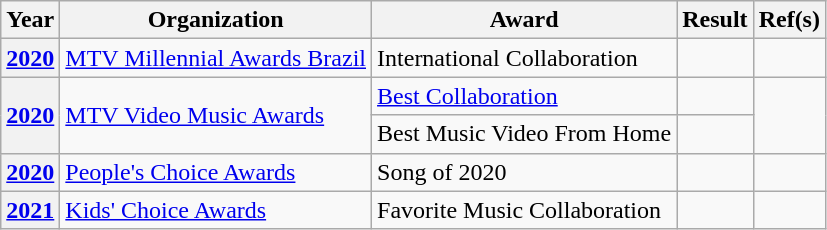<table class="wikitable plainrowheaders">
<tr align=center>
<th scope="col">Year</th>
<th scope="col">Organization</th>
<th scope="col">Award</th>
<th scope="col">Result</th>
<th scope="col">Ref(s)</th>
</tr>
<tr>
<th scope="row"><a href='#'>2020</a></th>
<td><a href='#'>MTV Millennial Awards Brazil</a></td>
<td>International Collaboration</td>
<td></td>
<td style="text-align:center;"></td>
</tr>
<tr>
<th rowspan="2" scope="row"><a href='#'>2020</a></th>
<td rowspan="2"><a href='#'>MTV Video Music Awards</a></td>
<td><a href='#'>Best Collaboration</a></td>
<td></td>
<td rowspan="2" style="text-align:center;"></td>
</tr>
<tr>
<td>Best Music Video From Home</td>
<td></td>
</tr>
<tr>
<th scope="row"><a href='#'>2020</a></th>
<td><a href='#'>People's Choice Awards</a></td>
<td>Song of 2020</td>
<td></td>
<td style="text-align:center;"></td>
</tr>
<tr>
<th scope="row"><a href='#'>2021</a></th>
<td><a href='#'>Kids' Choice Awards</a></td>
<td>Favorite Music Collaboration</td>
<td></td>
<td style="text-align:center;"></td>
</tr>
</table>
